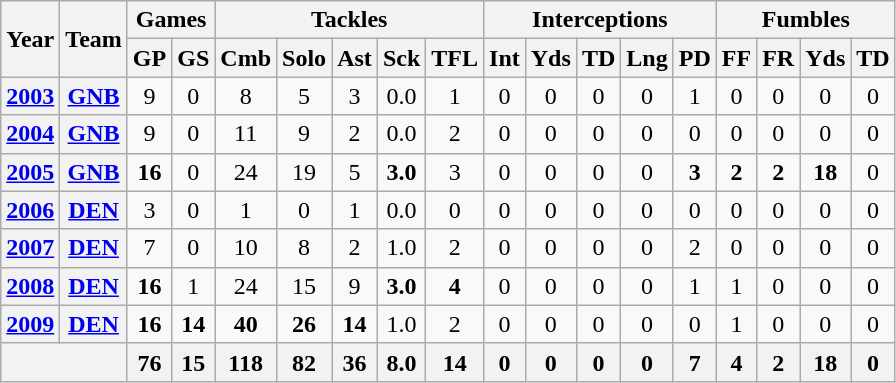<table class="wikitable" style="text-align:center">
<tr>
<th rowspan="2">Year</th>
<th rowspan="2">Team</th>
<th colspan="2">Games</th>
<th colspan="5">Tackles</th>
<th colspan="5">Interceptions</th>
<th colspan="4">Fumbles</th>
</tr>
<tr>
<th>GP</th>
<th>GS</th>
<th>Cmb</th>
<th>Solo</th>
<th>Ast</th>
<th>Sck</th>
<th>TFL</th>
<th>Int</th>
<th>Yds</th>
<th>TD</th>
<th>Lng</th>
<th>PD</th>
<th>FF</th>
<th>FR</th>
<th>Yds</th>
<th>TD</th>
</tr>
<tr>
<th><a href='#'>2003</a></th>
<th><a href='#'>GNB</a></th>
<td>9</td>
<td>0</td>
<td>8</td>
<td>5</td>
<td>3</td>
<td>0.0</td>
<td>1</td>
<td>0</td>
<td>0</td>
<td>0</td>
<td>0</td>
<td>1</td>
<td>0</td>
<td>0</td>
<td>0</td>
<td>0</td>
</tr>
<tr>
<th><a href='#'>2004</a></th>
<th><a href='#'>GNB</a></th>
<td>9</td>
<td>0</td>
<td>11</td>
<td>9</td>
<td>2</td>
<td>0.0</td>
<td>2</td>
<td>0</td>
<td>0</td>
<td>0</td>
<td>0</td>
<td>0</td>
<td>0</td>
<td>0</td>
<td>0</td>
<td>0</td>
</tr>
<tr>
<th><a href='#'>2005</a></th>
<th><a href='#'>GNB</a></th>
<td><strong>16</strong></td>
<td>0</td>
<td>24</td>
<td>19</td>
<td>5</td>
<td><strong>3.0</strong></td>
<td>3</td>
<td>0</td>
<td>0</td>
<td>0</td>
<td>0</td>
<td><strong>3</strong></td>
<td><strong>2</strong></td>
<td><strong>2</strong></td>
<td><strong>18</strong></td>
<td>0</td>
</tr>
<tr>
<th><a href='#'>2006</a></th>
<th><a href='#'>DEN</a></th>
<td>3</td>
<td>0</td>
<td>1</td>
<td>0</td>
<td>1</td>
<td>0.0</td>
<td>0</td>
<td>0</td>
<td>0</td>
<td>0</td>
<td>0</td>
<td>0</td>
<td>0</td>
<td>0</td>
<td>0</td>
<td>0</td>
</tr>
<tr>
<th><a href='#'>2007</a></th>
<th><a href='#'>DEN</a></th>
<td>7</td>
<td>0</td>
<td>10</td>
<td>8</td>
<td>2</td>
<td>1.0</td>
<td>2</td>
<td>0</td>
<td>0</td>
<td>0</td>
<td>0</td>
<td>2</td>
<td>0</td>
<td>0</td>
<td>0</td>
<td>0</td>
</tr>
<tr>
<th><a href='#'>2008</a></th>
<th><a href='#'>DEN</a></th>
<td><strong>16</strong></td>
<td>1</td>
<td>24</td>
<td>15</td>
<td>9</td>
<td><strong>3.0</strong></td>
<td><strong>4</strong></td>
<td>0</td>
<td>0</td>
<td>0</td>
<td>0</td>
<td>1</td>
<td>1</td>
<td>0</td>
<td>0</td>
<td>0</td>
</tr>
<tr>
<th><a href='#'>2009</a></th>
<th><a href='#'>DEN</a></th>
<td><strong>16</strong></td>
<td><strong>14</strong></td>
<td><strong>40</strong></td>
<td><strong>26</strong></td>
<td><strong>14</strong></td>
<td>1.0</td>
<td>2</td>
<td>0</td>
<td>0</td>
<td>0</td>
<td>0</td>
<td>0</td>
<td>1</td>
<td>0</td>
<td>0</td>
<td>0</td>
</tr>
<tr>
<th colspan="2"></th>
<th>76</th>
<th>15</th>
<th>118</th>
<th>82</th>
<th>36</th>
<th>8.0</th>
<th>14</th>
<th>0</th>
<th>0</th>
<th>0</th>
<th>0</th>
<th>7</th>
<th>4</th>
<th>2</th>
<th>18</th>
<th>0</th>
</tr>
</table>
